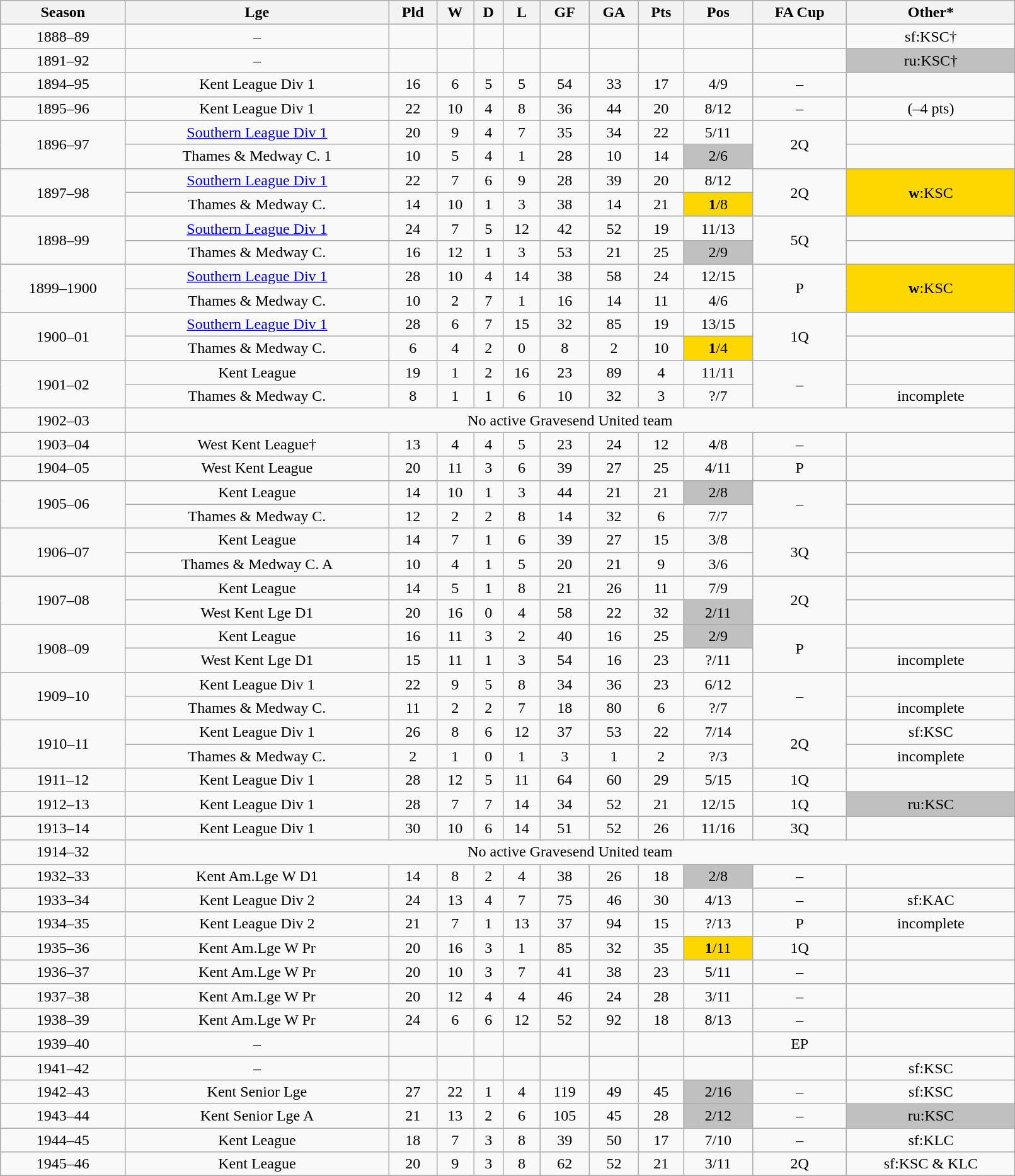<table class="wikitable" style="width:85%; align:center; text-align:center">
<tr>
<th>Season</th>
<th>Lge</th>
<th>Pld</th>
<th>W</th>
<th>D</th>
<th>L</th>
<th>GF</th>
<th>GA</th>
<th>Pts</th>
<th>Pos</th>
<th>FA Cup</th>
<th>Other*</th>
</tr>
<tr>
<td>1888–89</td>
<td>–</td>
<td></td>
<td></td>
<td></td>
<td></td>
<td></td>
<td></td>
<td></td>
<td></td>
<td></td>
<td>sf:KSC†</td>
</tr>
<tr>
<td>1891–92</td>
<td>–</td>
<td></td>
<td></td>
<td></td>
<td></td>
<td></td>
<td></td>
<td></td>
<td></td>
<td></td>
<td bgcolor=silver>ru:KSC†</td>
</tr>
<tr>
<td>1894–95</td>
<td>Kent League Div 1</td>
<td>16</td>
<td>6</td>
<td>5</td>
<td>5</td>
<td>54</td>
<td>33</td>
<td>17</td>
<td>4/9</td>
<td>–</td>
<td></td>
</tr>
<tr>
<td>1895–96</td>
<td>Kent League Div 1</td>
<td>22</td>
<td>10</td>
<td>4</td>
<td>8</td>
<td>36</td>
<td>44</td>
<td>20</td>
<td>8/12</td>
<td>–</td>
<td>(–4 pts)</td>
</tr>
<tr>
<td Rowspan="2">1896–97</td>
<td><a href='#'>Southern League Div 1</a></td>
<td>20</td>
<td>9</td>
<td>4</td>
<td>7</td>
<td>35</td>
<td>34</td>
<td>22</td>
<td>5/11</td>
<td Rowspan="2">2Q</td>
<td></td>
</tr>
<tr>
<td>Thames & Medway C. 1</td>
<td>10</td>
<td>5</td>
<td>4</td>
<td>1</td>
<td>28</td>
<td>10</td>
<td>14</td>
<td bgcolor=silver>2/6</td>
</tr>
<tr>
<td Rowspan="2">1897–98</td>
<td><a href='#'>Southern League Div 1</a></td>
<td>22</td>
<td>7</td>
<td>6</td>
<td>9</td>
<td>28</td>
<td>39</td>
<td>20</td>
<td>8/12</td>
<td Rowspan="2">2Q</td>
<td Rowspan="2" bgcolor=gold><strong>w</strong>:KSC</td>
</tr>
<tr>
<td>Thames & Medway C.</td>
<td>14</td>
<td>10</td>
<td>1</td>
<td>3</td>
<td>38</td>
<td>14</td>
<td>21</td>
<td bgcolor=gold><strong>1</strong>/8</td>
</tr>
<tr>
<td Rowspan="2">1898–99</td>
<td><a href='#'>Southern League Div 1</a></td>
<td>24</td>
<td>7</td>
<td>5</td>
<td>12</td>
<td>42</td>
<td>52</td>
<td>19</td>
<td>11/13</td>
<td Rowspan="2">5Q</td>
<td></td>
</tr>
<tr>
<td>Thames & Medway C.</td>
<td>16</td>
<td>12</td>
<td>1</td>
<td>3</td>
<td>53</td>
<td>21</td>
<td>25</td>
<td bgcolor=silver>2/9</td>
</tr>
<tr>
<td Rowspan="2">1899–1900</td>
<td><a href='#'>Southern League Div 1</a></td>
<td>28</td>
<td>10</td>
<td>4</td>
<td>14</td>
<td>38</td>
<td>58</td>
<td>24</td>
<td>12/15</td>
<td Rowspan="2">P</td>
<td Rowspan="2" bgcolor=gold><strong>w</strong>:KSC</td>
</tr>
<tr>
<td>Thames & Medway C.</td>
<td>10</td>
<td>2</td>
<td>7</td>
<td>1</td>
<td>16</td>
<td>14</td>
<td>11</td>
<td>4/6</td>
</tr>
<tr>
<td Rowspan="2">1900–01</td>
<td><a href='#'>Southern League Div 1</a></td>
<td>28</td>
<td>6</td>
<td>7</td>
<td>15</td>
<td>32</td>
<td>85</td>
<td>19</td>
<td>13/15</td>
<td Rowspan="2">1Q</td>
<td></td>
</tr>
<tr>
<td>Thames & Medway C.</td>
<td>6</td>
<td>4</td>
<td>2</td>
<td>0</td>
<td>8</td>
<td>2</td>
<td>10</td>
<td bgcolor=gold><strong>1</strong>/4</td>
</tr>
<tr>
<td Rowspan="2">1901–02</td>
<td>Kent League</td>
<td>19</td>
<td>1</td>
<td>2</td>
<td>16</td>
<td>23</td>
<td>89</td>
<td>4</td>
<td>11/11</td>
<td Rowspan="2">–</td>
<td></td>
</tr>
<tr>
<td>Thames & Medway C.</td>
<td>8</td>
<td>1</td>
<td>1</td>
<td>6</td>
<td>10</td>
<td>32</td>
<td>3</td>
<td>?/7</td>
<td>incomplete</td>
</tr>
<tr>
<td>1902–03</td>
<td Colspan=11>No active Gravesend United team</td>
</tr>
<tr>
<td>1903–04</td>
<td>West Kent League†</td>
<td>13</td>
<td>4</td>
<td>4</td>
<td>5</td>
<td>23</td>
<td>24</td>
<td>12</td>
<td>4/8</td>
<td>–</td>
<td></td>
</tr>
<tr>
<td>1904–05</td>
<td>West Kent League</td>
<td>20</td>
<td>11</td>
<td>3</td>
<td>6</td>
<td>39</td>
<td>27</td>
<td>25</td>
<td>4/11</td>
<td>P</td>
<td></td>
</tr>
<tr>
<td Rowspan="2">1905–06</td>
<td>Kent League</td>
<td>14</td>
<td>10</td>
<td>1</td>
<td>3</td>
<td>44</td>
<td>21</td>
<td>21</td>
<td bgcolor=silver>2/8</td>
<td Rowspan="2">–</td>
<td></td>
</tr>
<tr>
<td>Thames & Medway C.</td>
<td>12</td>
<td>2</td>
<td>2</td>
<td>8</td>
<td>14</td>
<td>32</td>
<td>6</td>
<td>7/7</td>
</tr>
<tr>
<td Rowspan="2">1906–07</td>
<td>Kent League</td>
<td>14</td>
<td>7</td>
<td>1</td>
<td>6</td>
<td>39</td>
<td>27</td>
<td>15</td>
<td>3/8</td>
<td Rowspan="2">3Q</td>
<td></td>
</tr>
<tr>
<td>Thames & Medway C. A</td>
<td>10</td>
<td>4</td>
<td>1</td>
<td>5</td>
<td>20</td>
<td>21</td>
<td>9</td>
<td>3/6</td>
</tr>
<tr>
<td Rowspan="2">1907–08</td>
<td>Kent League</td>
<td>14</td>
<td>5</td>
<td>1</td>
<td>8</td>
<td>21</td>
<td>26</td>
<td>11</td>
<td>7/9</td>
<td Rowspan="2">2Q</td>
<td></td>
</tr>
<tr>
<td>West Kent Lge D1</td>
<td>20</td>
<td>16</td>
<td>0</td>
<td>4</td>
<td>58</td>
<td>22</td>
<td>32</td>
<td bgcolor=silver>2/11</td>
</tr>
<tr>
<td Rowspan="2">1908–09</td>
<td>Kent League</td>
<td>16</td>
<td>11</td>
<td>3</td>
<td>2</td>
<td>40</td>
<td>16</td>
<td>25</td>
<td bgcolor=silver>2/9</td>
<td Rowspan="2">P</td>
<td></td>
</tr>
<tr>
<td>West Kent Lge D1</td>
<td>15</td>
<td>11</td>
<td>1</td>
<td>3</td>
<td>54</td>
<td>16</td>
<td>23</td>
<td>?/11</td>
<td>incomplete</td>
</tr>
<tr>
<td Rowspan="2">1909–10</td>
<td>Kent League Div 1</td>
<td>22</td>
<td>9</td>
<td>5</td>
<td>8</td>
<td>34</td>
<td>36</td>
<td>23</td>
<td>6/12</td>
<td Rowspan="2">–</td>
<td></td>
</tr>
<tr>
<td>Thames & Medway C.</td>
<td>11</td>
<td>2</td>
<td>2</td>
<td>7</td>
<td>18</td>
<td>80</td>
<td>6</td>
<td>?/7</td>
<td>incomplete</td>
</tr>
<tr>
<td Rowspan="2">1910–11</td>
<td>Kent League Div 1</td>
<td>26</td>
<td>8</td>
<td>6</td>
<td>12</td>
<td>37</td>
<td>53</td>
<td>22</td>
<td>7/14</td>
<td Rowspan="2">2Q</td>
<td>sf:KSC</td>
</tr>
<tr>
<td>Thames & Medway C.</td>
<td>2</td>
<td>1</td>
<td>0</td>
<td>1</td>
<td>3</td>
<td>1</td>
<td>2</td>
<td>?/3</td>
<td>incomplete</td>
</tr>
<tr>
<td>1911–12</td>
<td>Kent League Div 1</td>
<td>28</td>
<td>12</td>
<td>5</td>
<td>11</td>
<td>64</td>
<td>60</td>
<td>29</td>
<td>5/15</td>
<td>1Q</td>
<td></td>
</tr>
<tr>
<td>1912–13</td>
<td>Kent League Div 1</td>
<td>28</td>
<td>7</td>
<td>7</td>
<td>14</td>
<td>34</td>
<td>52</td>
<td>21</td>
<td>12/15</td>
<td>1Q</td>
<td bgcolor=silver>ru:KSC</td>
</tr>
<tr>
<td>1913–14</td>
<td>Kent League Div 1</td>
<td>30</td>
<td>10</td>
<td>6</td>
<td>14</td>
<td>51</td>
<td>52</td>
<td>26</td>
<td>11/16</td>
<td>3Q</td>
<td></td>
</tr>
<tr>
<td>1914–32</td>
<td Colspan=11>No active Gravesend United team</td>
</tr>
<tr>
<td>1932–33</td>
<td>Kent Am.Lge W D1</td>
<td>14</td>
<td>8</td>
<td>2</td>
<td>4</td>
<td>38</td>
<td>26</td>
<td>18</td>
<td bgcolor=silver>2/8</td>
<td>–</td>
<td></td>
</tr>
<tr>
<td>1933–34</td>
<td>Kent League Div 2</td>
<td>24</td>
<td>13</td>
<td>4</td>
<td>7</td>
<td>75</td>
<td>46</td>
<td>30</td>
<td>4/13</td>
<td>–</td>
<td>sf:KAC</td>
</tr>
<tr>
<td>1934–35</td>
<td>Kent League Div 2</td>
<td>21</td>
<td>7</td>
<td>1</td>
<td>13</td>
<td>37</td>
<td>94</td>
<td>15</td>
<td>?/13</td>
<td>P</td>
<td>incomplete</td>
</tr>
<tr>
<td>1935–36</td>
<td>Kent Am.Lge W Pr</td>
<td>20</td>
<td>16</td>
<td>3</td>
<td>1</td>
<td>85</td>
<td>32</td>
<td>35</td>
<td bgcolor=gold><strong>1</strong>/11</td>
<td>1Q</td>
<td></td>
</tr>
<tr>
<td>1936–37</td>
<td>Kent Am.Lge W Pr</td>
<td>20</td>
<td>10</td>
<td>3</td>
<td>7</td>
<td>41</td>
<td>38</td>
<td>23</td>
<td>5/11</td>
<td>–</td>
<td></td>
</tr>
<tr>
<td>1937–38</td>
<td>Kent Am.Lge W Pr</td>
<td>20</td>
<td>12</td>
<td>4</td>
<td>4</td>
<td>46</td>
<td>24</td>
<td>28</td>
<td>3/11</td>
<td>–</td>
<td></td>
</tr>
<tr>
<td>1938–39</td>
<td>Kent Am.Lge W Pr</td>
<td>24</td>
<td>6</td>
<td>6</td>
<td>12</td>
<td>52</td>
<td>92</td>
<td>18</td>
<td>8/13</td>
<td>–</td>
<td></td>
</tr>
<tr>
<td>1939–40</td>
<td>–</td>
<td></td>
<td></td>
<td></td>
<td></td>
<td></td>
<td></td>
<td></td>
<td></td>
<td>EP</td>
<td></td>
</tr>
<tr>
<td>1941–42</td>
<td>–</td>
<td></td>
<td></td>
<td></td>
<td></td>
<td></td>
<td></td>
<td></td>
<td></td>
<td></td>
<td>sf:KSC</td>
</tr>
<tr>
<td>1942–43</td>
<td>Kent Senior Lge</td>
<td>27</td>
<td>22</td>
<td>1</td>
<td>4</td>
<td>119</td>
<td>49</td>
<td>45</td>
<td bgcolor=silver>2/16</td>
<td>–</td>
<td>sf:KSC</td>
</tr>
<tr>
<td>1943–44</td>
<td>Kent Senior Lge A</td>
<td>21</td>
<td>13</td>
<td>2</td>
<td>6</td>
<td>105</td>
<td>45</td>
<td>28</td>
<td bgcolor=silver>2/12</td>
<td>–</td>
<td bgcolor=silver>ru:KSC</td>
</tr>
<tr>
<td>1944–45</td>
<td>Kent League</td>
<td>18</td>
<td>7</td>
<td>3</td>
<td>8</td>
<td>39</td>
<td>50</td>
<td>17</td>
<td>7/10</td>
<td>–</td>
<td>sf:KLC</td>
</tr>
<tr>
<td>1945–46</td>
<td>Kent League</td>
<td>20</td>
<td>9</td>
<td>3</td>
<td>8</td>
<td>62</td>
<td>52</td>
<td>21</td>
<td>3/11</td>
<td>2Q</td>
<td>sf:KSC & KLC</td>
</tr>
<tr>
</tr>
</table>
